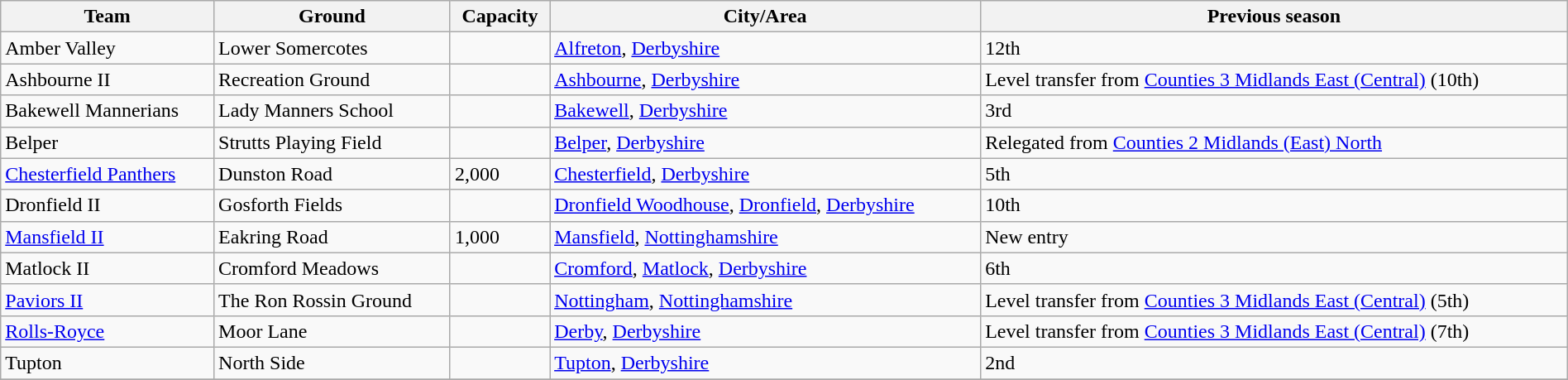<table class="wikitable sortable" width=100%>
<tr>
<th>Team</th>
<th>Ground</th>
<th>Capacity</th>
<th>City/Area</th>
<th>Previous season</th>
</tr>
<tr>
<td>Amber Valley</td>
<td>Lower Somercotes</td>
<td></td>
<td><a href='#'>Alfreton</a>, <a href='#'>Derbyshire</a></td>
<td>12th</td>
</tr>
<tr>
<td>Ashbourne II</td>
<td>Recreation Ground</td>
<td></td>
<td><a href='#'>Ashbourne</a>, <a href='#'>Derbyshire</a></td>
<td>Level transfer from <a href='#'>Counties 3 Midlands East (Central)</a> (10th)</td>
</tr>
<tr>
<td>Bakewell Mannerians</td>
<td>Lady Manners School</td>
<td></td>
<td><a href='#'>Bakewell</a>, <a href='#'>Derbyshire</a></td>
<td>3rd</td>
</tr>
<tr>
<td>Belper</td>
<td>Strutts Playing Field</td>
<td></td>
<td><a href='#'>Belper</a>, <a href='#'>Derbyshire</a></td>
<td>Relegated from <a href='#'>Counties 2 Midlands (East) North</a></td>
</tr>
<tr>
<td><a href='#'>Chesterfield Panthers</a></td>
<td>Dunston Road</td>
<td>2,000</td>
<td><a href='#'>Chesterfield</a>, <a href='#'>Derbyshire</a></td>
<td>5th</td>
</tr>
<tr>
<td>Dronfield II</td>
<td>Gosforth Fields</td>
<td></td>
<td><a href='#'>Dronfield Woodhouse</a>, <a href='#'>Dronfield</a>, <a href='#'>Derbyshire</a></td>
<td>10th</td>
</tr>
<tr>
<td><a href='#'>Mansfield II</a></td>
<td>Eakring Road</td>
<td>1,000</td>
<td><a href='#'>Mansfield</a>, <a href='#'>Nottinghamshire</a></td>
<td>New entry</td>
</tr>
<tr>
<td>Matlock II</td>
<td>Cromford Meadows</td>
<td></td>
<td><a href='#'>Cromford</a>, <a href='#'>Matlock</a>, <a href='#'>Derbyshire</a></td>
<td>6th</td>
</tr>
<tr>
<td><a href='#'>Paviors II</a></td>
<td>The Ron Rossin Ground</td>
<td></td>
<td><a href='#'>Nottingham</a>, <a href='#'>Nottinghamshire</a></td>
<td>Level transfer from <a href='#'>Counties 3 Midlands East (Central)</a> (5th)</td>
</tr>
<tr>
<td><a href='#'>Rolls-Royce</a></td>
<td>Moor Lane</td>
<td></td>
<td><a href='#'>Derby</a>, <a href='#'>Derbyshire</a></td>
<td>Level transfer from <a href='#'>Counties 3 Midlands East (Central)</a> (7th)</td>
</tr>
<tr>
<td>Tupton</td>
<td>North Side</td>
<td></td>
<td><a href='#'>Tupton</a>, <a href='#'>Derbyshire</a></td>
<td>2nd</td>
</tr>
<tr>
</tr>
</table>
